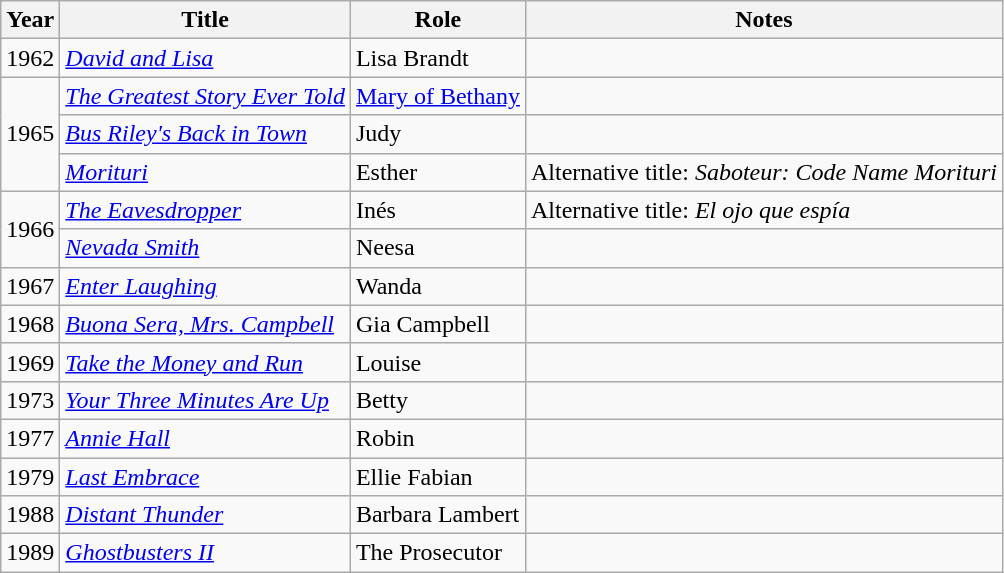<table class="wikitable sortable">
<tr>
<th>Year</th>
<th>Title</th>
<th>Role</th>
<th class="unsortable">Notes</th>
</tr>
<tr>
<td>1962</td>
<td><em><a href='#'>David and Lisa</a></em></td>
<td>Lisa Brandt</td>
<td></td>
</tr>
<tr>
<td rowspan=3>1965</td>
<td><em><a href='#'>The Greatest Story Ever Told</a></em></td>
<td><a href='#'>Mary of Bethany</a></td>
<td></td>
</tr>
<tr>
<td><em><a href='#'>Bus Riley's Back in Town</a></em></td>
<td>Judy</td>
<td></td>
</tr>
<tr>
<td><em><a href='#'>Morituri</a></em></td>
<td>Esther</td>
<td>Alternative title: <em>Saboteur: Code Name Morituri</em></td>
</tr>
<tr>
<td rowspan=2>1966</td>
<td><em><a href='#'>The Eavesdropper</a></em></td>
<td>Inés</td>
<td>Alternative title: <em>El ojo que espía</em></td>
</tr>
<tr>
<td><em><a href='#'>Nevada Smith</a></em></td>
<td>Neesa</td>
<td></td>
</tr>
<tr>
<td>1967</td>
<td><em><a href='#'>Enter Laughing</a></em></td>
<td>Wanda</td>
<td></td>
</tr>
<tr>
<td>1968</td>
<td><em><a href='#'>Buona Sera, Mrs. Campbell</a></em></td>
<td>Gia Campbell</td>
<td></td>
</tr>
<tr>
<td>1969</td>
<td><em><a href='#'>Take the Money and Run</a></em></td>
<td>Louise</td>
<td></td>
</tr>
<tr>
<td>1973</td>
<td><em><a href='#'>Your Three Minutes Are Up</a></em></td>
<td>Betty</td>
<td></td>
</tr>
<tr>
<td>1977</td>
<td><em><a href='#'>Annie Hall</a></em></td>
<td>Robin</td>
<td></td>
</tr>
<tr>
<td>1979</td>
<td><em><a href='#'>Last Embrace</a></em></td>
<td>Ellie Fabian</td>
<td></td>
</tr>
<tr>
<td>1988</td>
<td><em><a href='#'>Distant Thunder</a></em></td>
<td>Barbara Lambert</td>
<td></td>
</tr>
<tr>
<td>1989</td>
<td><em><a href='#'>Ghostbusters II</a></em></td>
<td>The Prosecutor</td>
<td></td>
</tr>
</table>
